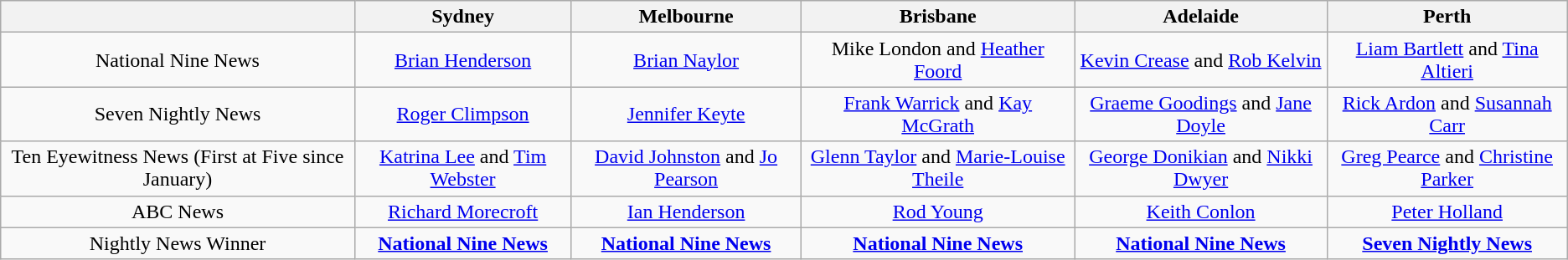<table class="wikitable">
<tr>
<th></th>
<th>Sydney</th>
<th>Melbourne</th>
<th>Brisbane</th>
<th>Adelaide</th>
<th>Perth</th>
</tr>
<tr style="text-align:center">
<td>National Nine News</td>
<td><a href='#'>Brian Henderson</a></td>
<td><a href='#'>Brian Naylor</a></td>
<td>Mike London and <a href='#'>Heather Foord</a></td>
<td><a href='#'>Kevin Crease</a> and <a href='#'>Rob Kelvin</a></td>
<td><a href='#'>Liam Bartlett</a> and <a href='#'>Tina Altieri</a></td>
</tr>
<tr style="text-align:center">
<td>Seven Nightly News</td>
<td><a href='#'>Roger Climpson</a></td>
<td><a href='#'>Jennifer Keyte</a></td>
<td><a href='#'>Frank Warrick</a> and <a href='#'>Kay McGrath</a></td>
<td><a href='#'>Graeme Goodings</a> and <a href='#'>Jane Doyle</a></td>
<td><a href='#'>Rick Ardon</a> and <a href='#'>Susannah Carr</a></td>
</tr>
<tr style="text-align:center">
<td>Ten Eyewitness News (First at Five since January)</td>
<td><a href='#'>Katrina Lee</a> and <a href='#'>Tim Webster</a></td>
<td><a href='#'>David Johnston</a> and <a href='#'>Jo Pearson</a></td>
<td><a href='#'>Glenn Taylor</a> and <a href='#'>Marie-Louise Theile</a></td>
<td><a href='#'>George Donikian</a> and <a href='#'>Nikki Dwyer</a></td>
<td><a href='#'>Greg Pearce</a> and <a href='#'>Christine Parker</a></td>
</tr>
<tr style="text-align:center">
<td>ABC News</td>
<td><a href='#'>Richard Morecroft</a></td>
<td><a href='#'>Ian Henderson</a></td>
<td><a href='#'>Rod Young</a></td>
<td><a href='#'>Keith Conlon</a></td>
<td><a href='#'>Peter Holland</a></td>
</tr>
<tr style="text-align:center">
<td>Nightly News Winner</td>
<td><strong><a href='#'>National Nine News</a></strong></td>
<td><strong><a href='#'>National Nine News</a></strong></td>
<td><strong><a href='#'>National Nine News</a></strong></td>
<td><strong><a href='#'>National Nine News</a></strong></td>
<td><strong><a href='#'>Seven Nightly News</a></strong></td>
</tr>
</table>
